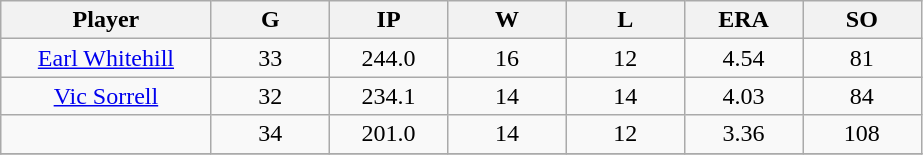<table class="wikitable sortable">
<tr>
<th bgcolor="#DDDDFF" width="16%">Player</th>
<th bgcolor="#DDDDFF" width="9%">G</th>
<th bgcolor="#DDDDFF" width="9%">IP</th>
<th bgcolor="#DDDDFF" width="9%">W</th>
<th bgcolor="#DDDDFF" width="9%">L</th>
<th bgcolor="#DDDDFF" width="9%">ERA</th>
<th bgcolor="#DDDDFF" width="9%">SO</th>
</tr>
<tr align="center">
<td><a href='#'>Earl Whitehill</a></td>
<td>33</td>
<td>244.0</td>
<td>16</td>
<td>12</td>
<td>4.54</td>
<td>81</td>
</tr>
<tr align="center">
<td><a href='#'>Vic Sorrell</a></td>
<td>32</td>
<td>234.1</td>
<td>14</td>
<td>14</td>
<td>4.03</td>
<td>84</td>
</tr>
<tr align="center">
<td></td>
<td>34</td>
<td>201.0</td>
<td>14</td>
<td>12</td>
<td>3.36</td>
<td>108</td>
</tr>
<tr align="center">
</tr>
</table>
